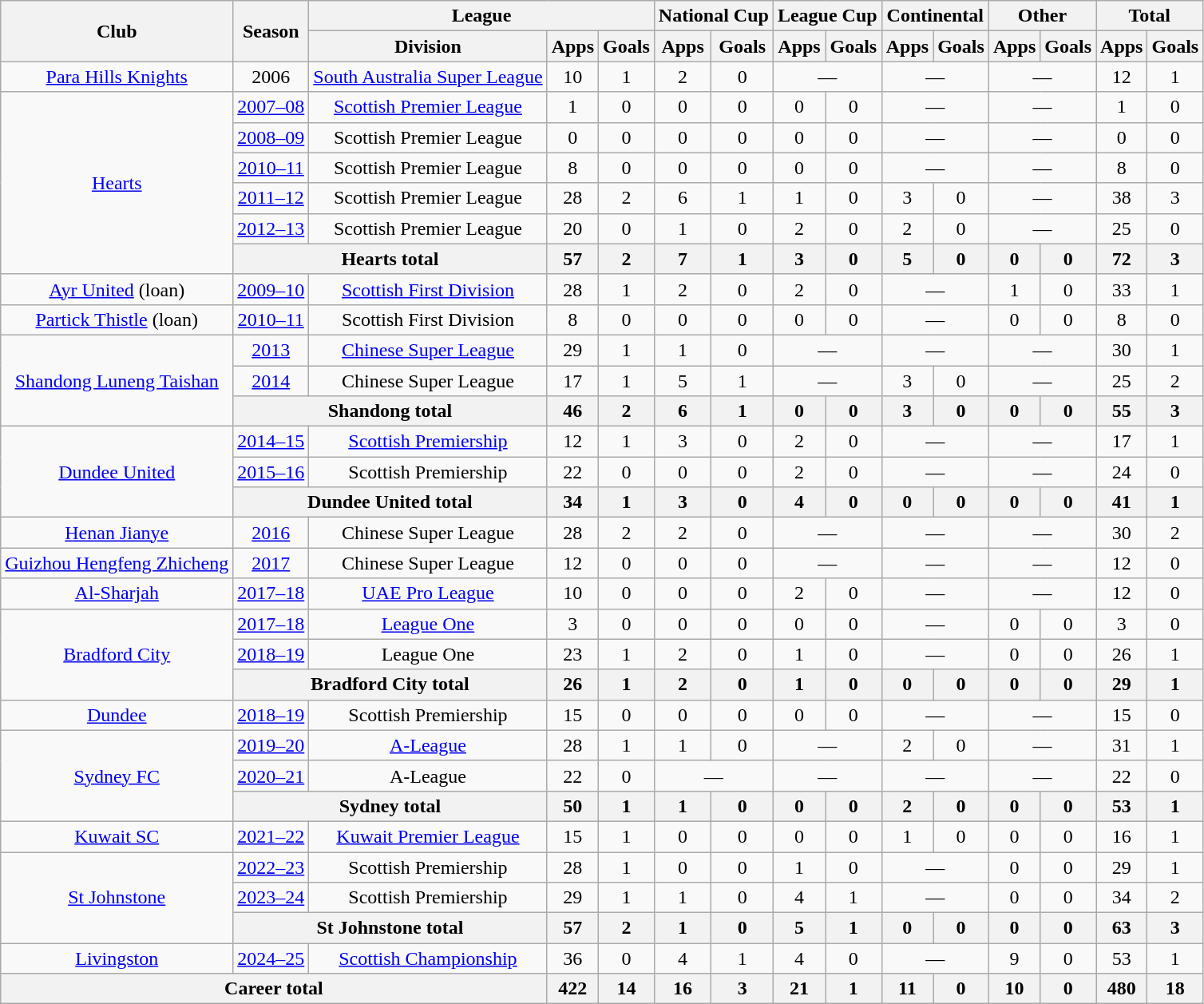<table class="wikitable" style="text-align:center">
<tr>
<th rowspan="2">Club</th>
<th rowspan="2">Season</th>
<th colspan="3">League</th>
<th colspan="2">National Cup</th>
<th colspan="2">League Cup</th>
<th colspan="2">Continental</th>
<th colspan="2">Other</th>
<th colspan="2">Total</th>
</tr>
<tr>
<th>Division</th>
<th>Apps</th>
<th>Goals</th>
<th>Apps</th>
<th>Goals</th>
<th>Apps</th>
<th>Goals</th>
<th>Apps</th>
<th>Goals</th>
<th>Apps</th>
<th>Goals</th>
<th>Apps</th>
<th>Goals</th>
</tr>
<tr>
<td><a href='#'>Para Hills Knights</a></td>
<td>2006</td>
<td><a href='#'>South Australia Super League</a></td>
<td>10</td>
<td>1</td>
<td>2</td>
<td>0</td>
<td colspan=2>—</td>
<td colspan=2>—</td>
<td colspan=2>—</td>
<td>12</td>
<td>1</td>
</tr>
<tr>
<td rowspan=6><a href='#'>Hearts</a></td>
<td><a href='#'>2007–08</a></td>
<td><a href='#'>Scottish Premier League</a></td>
<td>1</td>
<td>0</td>
<td>0</td>
<td>0</td>
<td>0</td>
<td>0</td>
<td colspan=2>—</td>
<td colspan=2>—</td>
<td>1</td>
<td>0</td>
</tr>
<tr>
<td><a href='#'>2008–09</a></td>
<td>Scottish Premier League</td>
<td>0</td>
<td>0</td>
<td>0</td>
<td>0</td>
<td>0</td>
<td>0</td>
<td colspan=2>—</td>
<td colspan=2>—</td>
<td>0</td>
<td>0</td>
</tr>
<tr>
<td><a href='#'>2010–11</a></td>
<td>Scottish Premier League</td>
<td>8</td>
<td>0</td>
<td>0</td>
<td>0</td>
<td>0</td>
<td>0</td>
<td colspan=2>—</td>
<td colspan=2>—</td>
<td>8</td>
<td>0</td>
</tr>
<tr>
<td><a href='#'>2011–12</a></td>
<td>Scottish Premier League</td>
<td>28</td>
<td>2</td>
<td>6</td>
<td>1</td>
<td>1</td>
<td>0</td>
<td>3</td>
<td>0</td>
<td colspan=2>—</td>
<td>38</td>
<td>3</td>
</tr>
<tr>
<td><a href='#'>2012–13</a></td>
<td>Scottish Premier League</td>
<td>20</td>
<td>0</td>
<td>1</td>
<td>0</td>
<td>2</td>
<td>0</td>
<td>2</td>
<td>0</td>
<td colspan=2>—</td>
<td>25</td>
<td>0</td>
</tr>
<tr>
<th colspan=2>Hearts total</th>
<th>57</th>
<th>2</th>
<th>7</th>
<th>1</th>
<th>3</th>
<th>0</th>
<th>5</th>
<th>0</th>
<th>0</th>
<th>0</th>
<th>72</th>
<th>3</th>
</tr>
<tr>
<td><a href='#'>Ayr United</a> (loan)</td>
<td><a href='#'>2009–10</a></td>
<td><a href='#'>Scottish First Division</a></td>
<td>28</td>
<td>1</td>
<td>2</td>
<td>0</td>
<td>2</td>
<td>0</td>
<td colspan=2>—</td>
<td>1</td>
<td>0</td>
<td>33</td>
<td>1</td>
</tr>
<tr>
<td><a href='#'>Partick Thistle</a> (loan)</td>
<td><a href='#'>2010–11</a></td>
<td>Scottish First Division</td>
<td>8</td>
<td>0</td>
<td>0</td>
<td>0</td>
<td>0</td>
<td>0</td>
<td colspan=2>—</td>
<td>0</td>
<td>0</td>
<td>8</td>
<td>0</td>
</tr>
<tr>
<td rowspan=3><a href='#'>Shandong Luneng Taishan</a></td>
<td><a href='#'>2013</a></td>
<td><a href='#'>Chinese Super League</a></td>
<td>29</td>
<td>1</td>
<td>1</td>
<td>0</td>
<td colspan=2>—</td>
<td colspan=2>—</td>
<td colspan=2>—</td>
<td>30</td>
<td>1</td>
</tr>
<tr>
<td><a href='#'>2014</a></td>
<td>Chinese Super League</td>
<td>17</td>
<td>1</td>
<td>5</td>
<td>1</td>
<td colspan=2>—</td>
<td>3</td>
<td>0</td>
<td colspan=2>—</td>
<td>25</td>
<td>2</td>
</tr>
<tr>
<th colspan=2>Shandong total</th>
<th>46</th>
<th>2</th>
<th>6</th>
<th>1</th>
<th>0</th>
<th>0</th>
<th>3</th>
<th>0</th>
<th>0</th>
<th>0</th>
<th>55</th>
<th>3</th>
</tr>
<tr>
<td rowspan=3><a href='#'>Dundee United</a></td>
<td><a href='#'>2014–15</a></td>
<td><a href='#'>Scottish Premiership</a></td>
<td>12</td>
<td>1</td>
<td>3</td>
<td>0</td>
<td>2</td>
<td>0</td>
<td colspan=2>—</td>
<td colspan=2>—</td>
<td>17</td>
<td>1</td>
</tr>
<tr>
<td><a href='#'>2015–16</a></td>
<td>Scottish Premiership</td>
<td>22</td>
<td>0</td>
<td>0</td>
<td>0</td>
<td>2</td>
<td>0</td>
<td colspan=2>—</td>
<td colspan=2>—</td>
<td>24</td>
<td>0</td>
</tr>
<tr>
<th colspan=2>Dundee United total</th>
<th>34</th>
<th>1</th>
<th>3</th>
<th>0</th>
<th>4</th>
<th>0</th>
<th>0</th>
<th>0</th>
<th>0</th>
<th>0</th>
<th>41</th>
<th>1</th>
</tr>
<tr>
<td><a href='#'>Henan Jianye</a></td>
<td><a href='#'>2016</a></td>
<td>Chinese Super League</td>
<td>28</td>
<td>2</td>
<td>2</td>
<td>0</td>
<td colspan=2>—</td>
<td colspan=2>—</td>
<td colspan=2>—</td>
<td>30</td>
<td>2</td>
</tr>
<tr>
<td><a href='#'>Guizhou Hengfeng Zhicheng</a></td>
<td><a href='#'>2017</a></td>
<td>Chinese Super League</td>
<td>12</td>
<td>0</td>
<td>0</td>
<td>0</td>
<td colspan=2>—</td>
<td colspan=2>—</td>
<td colspan=2>—</td>
<td>12</td>
<td>0</td>
</tr>
<tr>
<td><a href='#'>Al-Sharjah</a></td>
<td><a href='#'>2017–18</a></td>
<td><a href='#'>UAE Pro League</a></td>
<td>10</td>
<td>0</td>
<td>0</td>
<td>0</td>
<td>2</td>
<td>0</td>
<td colspan=2>—</td>
<td colspan=2>—</td>
<td>12</td>
<td>0</td>
</tr>
<tr>
<td rowspan=3><a href='#'>Bradford City</a></td>
<td><a href='#'>2017–18</a></td>
<td><a href='#'>League One</a></td>
<td>3</td>
<td>0</td>
<td>0</td>
<td>0</td>
<td>0</td>
<td>0</td>
<td colspan=2>—</td>
<td>0</td>
<td>0</td>
<td>3</td>
<td>0</td>
</tr>
<tr>
<td><a href='#'>2018–19</a></td>
<td>League One</td>
<td>23</td>
<td>1</td>
<td>2</td>
<td>0</td>
<td>1</td>
<td>0</td>
<td colspan=2>—</td>
<td>0</td>
<td>0</td>
<td>26</td>
<td>1</td>
</tr>
<tr>
<th colspan=2>Bradford City total</th>
<th>26</th>
<th>1</th>
<th>2</th>
<th>0</th>
<th>1</th>
<th>0</th>
<th>0</th>
<th>0</th>
<th>0</th>
<th>0</th>
<th>29</th>
<th>1</th>
</tr>
<tr>
<td><a href='#'>Dundee</a></td>
<td><a href='#'>2018–19</a></td>
<td>Scottish Premiership</td>
<td>15</td>
<td>0</td>
<td>0</td>
<td>0</td>
<td>0</td>
<td>0</td>
<td colspan=2>—</td>
<td colspan=2>—</td>
<td>15</td>
<td>0</td>
</tr>
<tr>
<td rowspan=3><a href='#'>Sydney FC</a></td>
<td><a href='#'>2019–20</a></td>
<td><a href='#'>A-League</a></td>
<td>28</td>
<td>1</td>
<td>1</td>
<td>0</td>
<td colspan=2>—</td>
<td>2</td>
<td>0</td>
<td colspan=2>—</td>
<td>31</td>
<td>1</td>
</tr>
<tr>
<td><a href='#'>2020–21</a></td>
<td>A-League</td>
<td>22</td>
<td>0</td>
<td colspan=2>—</td>
<td colspan=2>—</td>
<td colspan=2>—</td>
<td colspan=2>—</td>
<td>22</td>
<td>0</td>
</tr>
<tr>
<th colspan=2>Sydney total</th>
<th>50</th>
<th>1</th>
<th>1</th>
<th>0</th>
<th>0</th>
<th>0</th>
<th>2</th>
<th>0</th>
<th>0</th>
<th>0</th>
<th>53</th>
<th>1</th>
</tr>
<tr>
<td><a href='#'>Kuwait SC</a></td>
<td><a href='#'>2021–22</a></td>
<td><a href='#'>Kuwait Premier League</a></td>
<td>15</td>
<td>1</td>
<td>0</td>
<td>0</td>
<td>0</td>
<td>0</td>
<td>1</td>
<td>0</td>
<td>0</td>
<td>0</td>
<td>16</td>
<td>1</td>
</tr>
<tr>
<td rowspan="3"><a href='#'>St Johnstone</a></td>
<td><a href='#'>2022–23</a></td>
<td>Scottish Premiership</td>
<td>28</td>
<td>1</td>
<td>0</td>
<td>0</td>
<td>1</td>
<td>0</td>
<td colspan="2">—</td>
<td>0</td>
<td>0</td>
<td>29</td>
<td>1</td>
</tr>
<tr>
<td><a href='#'>2023–24</a></td>
<td>Scottish Premiership</td>
<td>29</td>
<td>1</td>
<td>1</td>
<td>0</td>
<td>4</td>
<td>1</td>
<td colspan="2">—</td>
<td>0</td>
<td>0</td>
<td>34</td>
<td>2</td>
</tr>
<tr>
<th colspan="2">St Johnstone total</th>
<th>57</th>
<th>2</th>
<th>1</th>
<th>0</th>
<th>5</th>
<th>1</th>
<th>0</th>
<th>0</th>
<th>0</th>
<th>0</th>
<th>63</th>
<th>3</th>
</tr>
<tr>
<td><a href='#'>Livingston</a></td>
<td><a href='#'>2024–25</a></td>
<td><a href='#'>Scottish Championship</a></td>
<td>36</td>
<td>0</td>
<td>4</td>
<td>1</td>
<td>4</td>
<td>0</td>
<td colspan="2">—</td>
<td>9</td>
<td>0</td>
<td>53</td>
<td>1</td>
</tr>
<tr>
<th colspan="3">Career total</th>
<th>422</th>
<th>14</th>
<th>16</th>
<th>3</th>
<th>21</th>
<th>1</th>
<th>11</th>
<th>0</th>
<th>10</th>
<th>0</th>
<th>480</th>
<th>18</th>
</tr>
</table>
